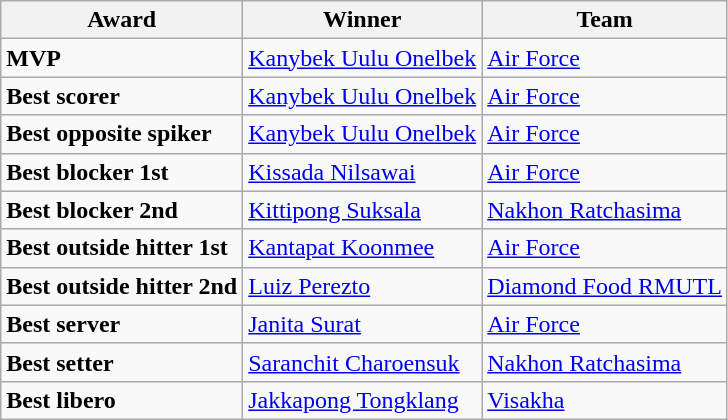<table class=wikitable>
<tr>
<th>Award</th>
<th>Winner</th>
<th>Team</th>
</tr>
<tr>
<td><strong>MVP</strong></td>
<td> <a href='#'>Kanybek Uulu Onelbek</a></td>
<td><a href='#'>Air Force</a></td>
</tr>
<tr>
<td><strong>Best scorer</strong></td>
<td> <a href='#'>Kanybek Uulu Onelbek</a></td>
<td><a href='#'>Air Force</a></td>
</tr>
<tr>
<td><strong>Best opposite spiker</strong></td>
<td> <a href='#'>Kanybek Uulu Onelbek</a></td>
<td><a href='#'>Air Force</a></td>
</tr>
<tr>
<td><strong>Best blocker 1st</strong></td>
<td> <a href='#'>Kissada Nilsawai</a></td>
<td><a href='#'>Air Force</a></td>
</tr>
<tr>
<td><strong>Best blocker 2nd</strong></td>
<td> <a href='#'>Kittipong Suksala</a></td>
<td><a href='#'>Nakhon Ratchasima</a></td>
</tr>
<tr>
<td><strong>Best outside hitter 1st</strong></td>
<td> <a href='#'>Kantapat Koonmee</a></td>
<td><a href='#'>Air Force</a></td>
</tr>
<tr>
<td><strong>Best outside hitter 2nd</strong></td>
<td> <a href='#'>Luiz Perezto</a></td>
<td><a href='#'>Diamond Food RMUTL</a></td>
</tr>
<tr>
<td><strong>Best server</strong></td>
<td> <a href='#'>Janita Surat</a></td>
<td><a href='#'>Air Force</a></td>
</tr>
<tr>
<td><strong>Best setter</strong></td>
<td> <a href='#'>Saranchit Charoensuk</a></td>
<td><a href='#'>Nakhon Ratchasima</a></td>
</tr>
<tr>
<td><strong>Best libero</strong></td>
<td> <a href='#'>Jakkapong Tongklang</a></td>
<td><a href='#'>Visakha</a></td>
</tr>
</table>
